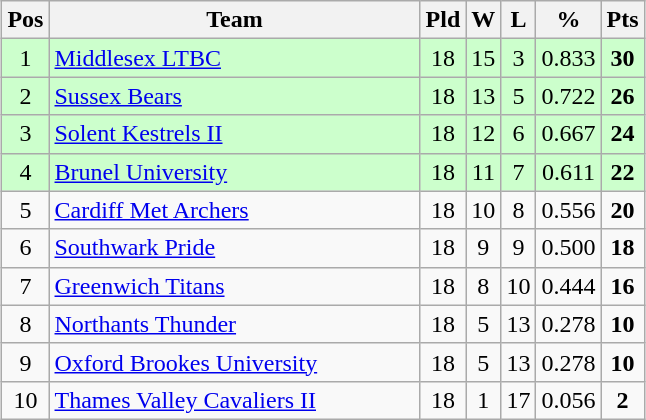<table class="wikitable" style="text-align: center; margin:1em auto;">
<tr>
<th>Pos</th>
<th scope="col" style="width: 240px;">Team</th>
<th>Pld</th>
<th>W</th>
<th>L</th>
<th>%</th>
<th>Pts</th>
</tr>
<tr style="background: #ccffcc;">
<td>1</td>
<td style="text-align:left;"><a href='#'>Middlesex LTBC</a></td>
<td>18</td>
<td>15</td>
<td>3</td>
<td>0.833</td>
<td><strong>30</strong></td>
</tr>
<tr style="background: #ccffcc;">
<td>2</td>
<td style="text-align:left;"><a href='#'>Sussex Bears</a></td>
<td>18</td>
<td>13</td>
<td>5</td>
<td>0.722</td>
<td><strong>26</strong></td>
</tr>
<tr style="background: #ccffcc;">
<td>3</td>
<td style="text-align:left;"><a href='#'>Solent Kestrels II</a></td>
<td>18</td>
<td>12</td>
<td>6</td>
<td>0.667</td>
<td><strong>24</strong></td>
</tr>
<tr style="background: #ccffcc;">
<td>4</td>
<td style="text-align:left;"><a href='#'>Brunel University</a></td>
<td>18</td>
<td>11</td>
<td>7</td>
<td>0.611</td>
<td><strong>22</strong></td>
</tr>
<tr style="background: ;">
<td>5</td>
<td style="text-align:left;"><a href='#'>Cardiff Met Archers</a></td>
<td>18</td>
<td>10</td>
<td>8</td>
<td>0.556</td>
<td><strong>20</strong></td>
</tr>
<tr style="background: ;">
<td>6</td>
<td style="text-align:left;"><a href='#'>Southwark Pride</a></td>
<td>18</td>
<td>9</td>
<td>9</td>
<td>0.500</td>
<td><strong>18</strong></td>
</tr>
<tr style="background: ;">
<td>7</td>
<td style="text-align:left;"><a href='#'>Greenwich Titans</a></td>
<td>18</td>
<td>8</td>
<td>10</td>
<td>0.444</td>
<td><strong>16</strong></td>
</tr>
<tr style="background: ;">
<td>8</td>
<td style="text-align:left;"><a href='#'>Northants Thunder</a></td>
<td>18</td>
<td>5</td>
<td>13</td>
<td>0.278</td>
<td><strong>10</strong></td>
</tr>
<tr style="background: ;">
<td>9</td>
<td style="text-align:left;"><a href='#'>Oxford Brookes University</a></td>
<td>18</td>
<td>5</td>
<td>13</td>
<td>0.278</td>
<td><strong>10</strong></td>
</tr>
<tr style="background: ;">
<td>10</td>
<td style="text-align:left;"><a href='#'>Thames Valley Cavaliers II</a></td>
<td>18</td>
<td>1</td>
<td>17</td>
<td>0.056</td>
<td><strong>2</strong></td>
</tr>
</table>
